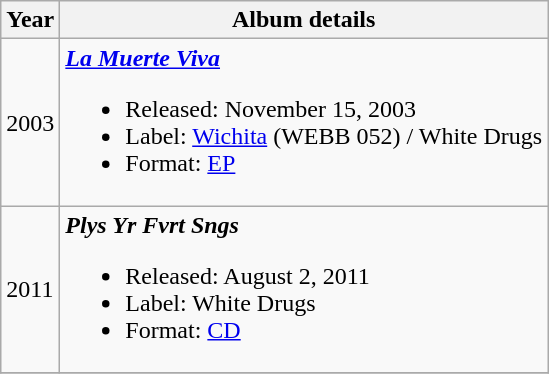<table class ="wikitable">
<tr>
<th>Year</th>
<th>Album details</th>
</tr>
<tr>
<td>2003</td>
<td><strong><em><a href='#'>La Muerte Viva</a></em></strong><br><ul><li>Released: November 15, 2003</li><li>Label: <a href='#'>Wichita</a> (WEBB 052) / White Drugs</li><li>Format: <a href='#'>EP</a></li></ul></td>
</tr>
<tr>
<td>2011</td>
<td><strong><em>Plys Yr Fvrt Sngs</em></strong><br><ul><li>Released: August 2, 2011</li><li>Label: White Drugs</li><li>Format: <a href='#'>CD</a></li></ul></td>
</tr>
<tr>
</tr>
</table>
